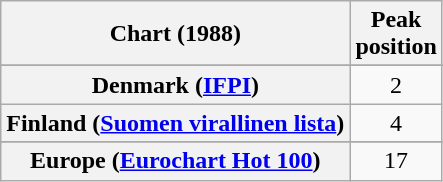<table class="wikitable sortable plainrowheaders" style="text-align:center">
<tr>
<th scope="col">Chart (1988)</th>
<th scope="col">Peak<br>position</th>
</tr>
<tr>
</tr>
<tr>
</tr>
<tr>
<th scope="row">Denmark (<a href='#'>IFPI</a>)</th>
<td>2</td>
</tr>
<tr>
<th scope="row">Finland (<a href='#'>Suomen virallinen lista</a>)</th>
<td>4</td>
</tr>
<tr>
</tr>
<tr>
</tr>
<tr>
</tr>
<tr>
</tr>
<tr>
</tr>
<tr>
</tr>
<tr>
</tr>
<tr>
<th scope="row">Europe (<a href='#'>Eurochart Hot 100</a>)</th>
<td style="text-align:center;">17</td>
</tr>
</table>
